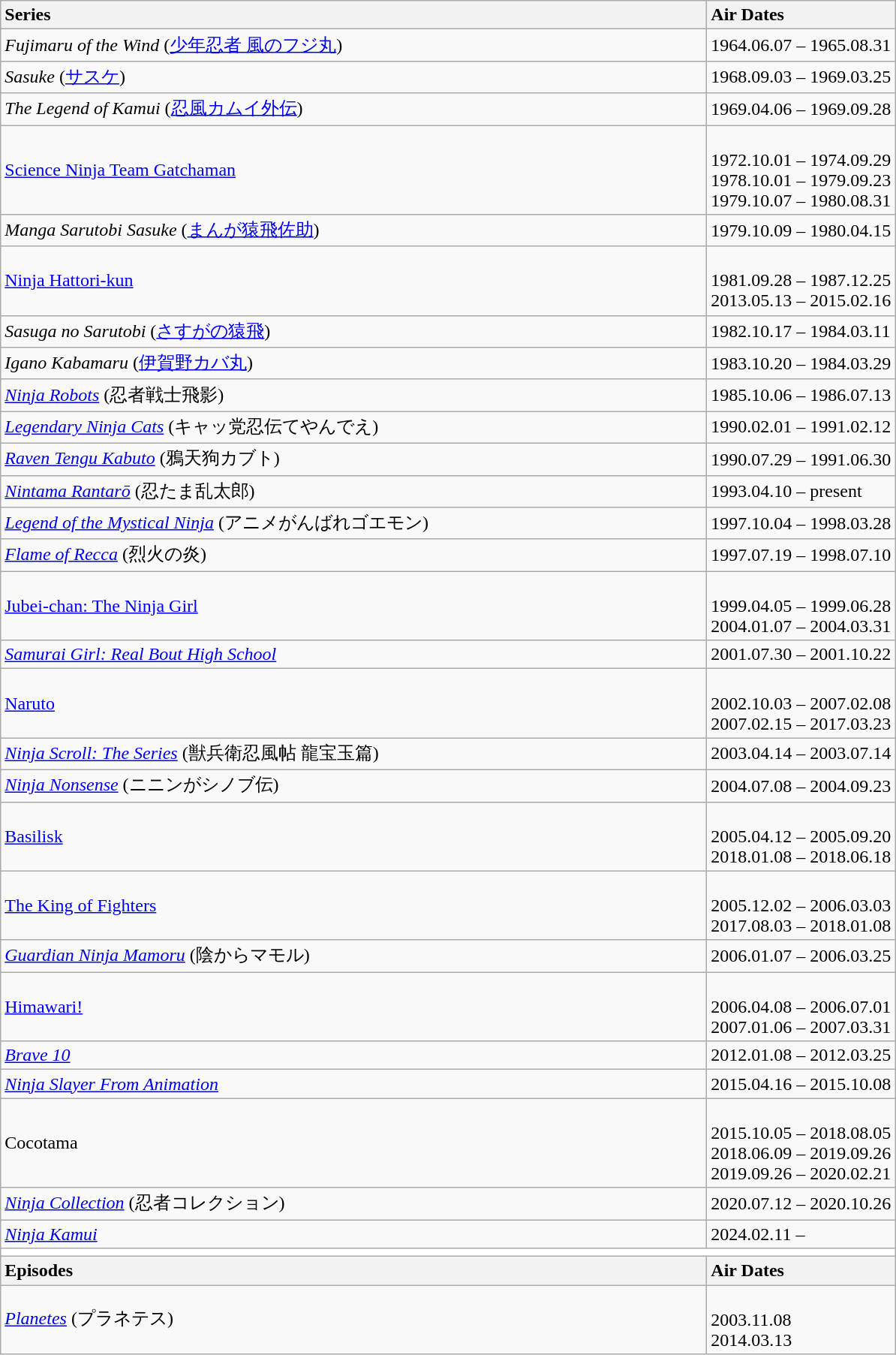<table class="wikitable" border="1">
<tr>
<th width="620" style="text-align:left;">Series</th>
<th width="160" style="text-align:left;">Air Dates</th>
</tr>
<tr>
<td><em>Fujimaru of the Wind</em> (<a href='#'>少年忍者 風のフジ丸</a>)</td>
<td>1964.06.07 – 1965.08.31</td>
</tr>
<tr>
<td><em>Sasuke</em> (<a href='#'>サスケ</a>)</td>
<td>1968.09.03 – 1969.03.25</td>
</tr>
<tr>
<td><em>The Legend of Kamui</em> (<a href='#'>忍風カムイ外伝</a>)</td>
<td>1969.04.06 – 1969.09.28</td>
</tr>
<tr>
<td><a href='#'>Science Ninja Team Gatchaman</a><br></td>
<td><br>1972.10.01 – 1974.09.29<br>1978.10.01 – 1979.09.23<br>1979.10.07 – 1980.08.31</td>
</tr>
<tr>
<td><em>Manga Sarutobi Sasuke</em> (<a href='#'>まんが猿飛佐助</a>)</td>
<td>1979.10.09 – 1980.04.15</td>
</tr>
<tr>
<td><a href='#'>Ninja Hattori-kun</a><br></td>
<td><br>1981.09.28 – 1987.12.25<br>2013.05.13 – 2015.02.16</td>
</tr>
<tr>
<td><em>Sasuga no Sarutobi</em> (<a href='#'>さすがの猿飛</a>)</td>
<td>1982.10.17 – 1984.03.11</td>
</tr>
<tr>
<td><em>Igano Kabamaru</em> (<a href='#'>伊賀野カバ丸</a>)</td>
<td>1983.10.20 – 1984.03.29</td>
</tr>
<tr>
<td><em><a href='#'>Ninja Robots</a></em> (忍者戦士飛影)</td>
<td>1985.10.06 – 1986.07.13</td>
</tr>
<tr>
<td><em><a href='#'>Legendary Ninja Cats</a></em> (キャッ党忍伝てやんでえ) </td>
<td>1990.02.01 – 1991.02.12</td>
</tr>
<tr>
<td><em><a href='#'>Raven Tengu Kabuto</a></em> (鴉天狗カブト)</td>
<td>1990.07.29 – 1991.06.30</td>
</tr>
<tr>
<td><em><a href='#'>Nintama Rantarō</a></em> (忍たま乱太郎)</td>
<td>1993.04.10 – present</td>
</tr>
<tr>
<td><em><a href='#'>Legend of the Mystical Ninja</a></em> (アニメがんばれゴエモン)</td>
<td>1997.10.04 – 1998.03.28</td>
</tr>
<tr>
<td><em><a href='#'>Flame of Recca</a></em> (烈火の炎)</td>
<td>1997.07.19 – 1998.07.10</td>
</tr>
<tr>
<td><a href='#'>Jubei-chan: The Ninja Girl</a><br></td>
<td><br>1999.04.05 – 1999.06.28<br>2004.01.07 – 2004.03.31</td>
</tr>
<tr>
<td><em><a href='#'>Samurai Girl: Real Bout High School</a></em></td>
<td>2001.07.30 – 2001.10.22</td>
</tr>
<tr>
<td><a href='#'>Naruto</a><br></td>
<td><br>2002.10.03  – 2007.02.08<br>2007.02.15  – 2017.03.23</td>
</tr>
<tr>
<td><em><a href='#'>Ninja Scroll: The Series</a></em> (獣兵衛忍風帖 龍宝玉篇)</td>
<td>2003.04.14 – 2003.07.14</td>
</tr>
<tr>
<td><em><a href='#'>Ninja Nonsense</a></em> (ニニンがシノブ伝)</td>
<td>2004.07.08 – 2004.09.23</td>
</tr>
<tr>
<td><a href='#'>Basilisk</a><br></td>
<td><br>2005.04.12 – 2005.09.20<br>2018.01.08 – 2018.06.18</td>
</tr>
<tr>
<td><a href='#'>The King of Fighters</a><br></td>
<td><br>2005.12.02 – 2006.03.03<br>2017.08.03 – 2018.01.08</td>
</tr>
<tr>
<td><em><a href='#'>Guardian Ninja Mamoru</a></em> (陰からマモル)</td>
<td>2006.01.07 – 2006.03.25</td>
</tr>
<tr>
<td><a href='#'>Himawari!</a><br></td>
<td><br>2006.04.08 – 2006.07.01<br>2007.01.06 – 2007.03.31</td>
</tr>
<tr>
<td><em><a href='#'>Brave 10</a></em></td>
<td>2012.01.08 – 2012.03.25</td>
</tr>
<tr>
<td><em><a href='#'>Ninja Slayer From Animation</a></em> </td>
<td>2015.04.16 – 2015.10.08</td>
</tr>
<tr>
<td>Cocotama<br></td>
<td><br>2015.10.05 – 2018.08.05<br>2018.06.09 – 2019.09.26<br>2019.09.26 – 2020.02.21</td>
</tr>
<tr>
<td><em><a href='#'>Ninja Collection</a></em> (忍者コレクション)</td>
<td>2020.07.12 – 2020.10.26</td>
</tr>
<tr>
<td><em><a href='#'>Ninja Kamui</a></em></td>
<td>2024.02.11 –</td>
</tr>
<tr>
<td style="background: white" colspan="3"></td>
</tr>
<tr>
<th width="620" style="text-align:left;">Episodes</th>
<th width="160" style="text-align:left;">Air Dates</th>
</tr>
<tr>
<td><em><a href='#'>Planetes</a></em> (プラネテス)<br></td>
<td><br>2003.11.08<br>2014.03.13</td>
</tr>
</table>
